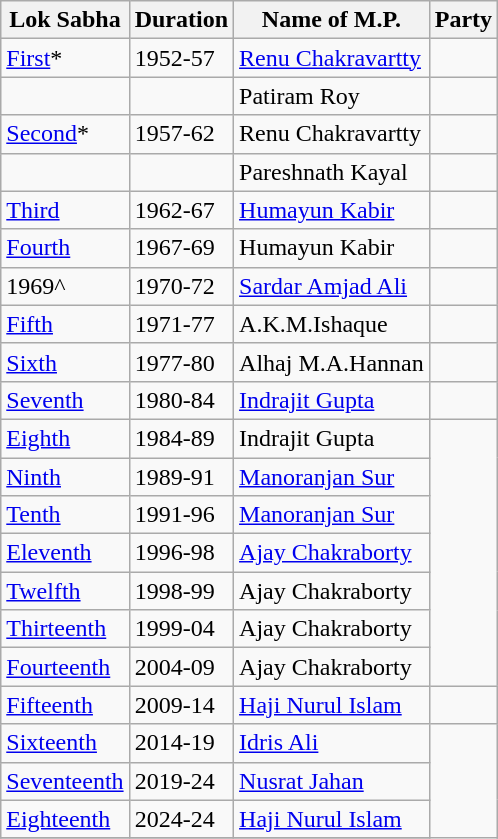<table class="wikitable">
<tr>
<th>Lok Sabha</th>
<th>Duration</th>
<th>Name of M.P.</th>
<th colspan=2>Party</th>
</tr>
<tr>
<td><a href='#'>First</a>*</td>
<td>1952-57</td>
<td><a href='#'>Renu Chakravartty</a></td>
<td></td>
</tr>
<tr>
<td></td>
<td></td>
<td>Patiram Roy</td>
<td></td>
</tr>
<tr>
<td><a href='#'>Second</a>*</td>
<td>1957-62</td>
<td>Renu Chakravartty</td>
<td></td>
</tr>
<tr>
<td></td>
<td></td>
<td>Pareshnath Kayal</td>
<td></td>
</tr>
<tr>
<td><a href='#'>Third</a></td>
<td>1962-67</td>
<td><a href='#'>Humayun Kabir</a></td>
</tr>
<tr>
<td><a href='#'>Fourth</a></td>
<td>1967-69</td>
<td>Humayun Kabir</td>
<td></td>
</tr>
<tr>
<td>1969^</td>
<td>1970-72</td>
<td><a href='#'>Sardar Amjad Ali</a></td>
</tr>
<tr>
<td><a href='#'>Fifth</a></td>
<td>1971-77</td>
<td>A.K.M.Ishaque</td>
<td></td>
</tr>
<tr>
<td><a href='#'>Sixth</a></td>
<td>1977-80</td>
<td>Alhaj M.A.Hannan</td>
<td></td>
</tr>
<tr>
<td><a href='#'>Seventh</a></td>
<td>1980-84</td>
<td><a href='#'>Indrajit Gupta</a></td>
<td></td>
</tr>
<tr>
<td><a href='#'>Eighth</a></td>
<td>1984-89</td>
<td>Indrajit Gupta</td>
</tr>
<tr>
<td><a href='#'>Ninth</a></td>
<td>1989-91</td>
<td><a href='#'>Manoranjan Sur</a></td>
</tr>
<tr>
<td><a href='#'>Tenth</a></td>
<td>1991-96</td>
<td><a href='#'>Manoranjan Sur</a></td>
</tr>
<tr>
<td><a href='#'>Eleventh</a></td>
<td>1996-98</td>
<td><a href='#'>Ajay Chakraborty</a></td>
</tr>
<tr>
<td><a href='#'>Twelfth</a></td>
<td>1998-99</td>
<td>Ajay Chakraborty</td>
</tr>
<tr>
<td><a href='#'>Thirteenth</a></td>
<td>1999-04</td>
<td>Ajay Chakraborty</td>
</tr>
<tr>
<td><a href='#'>Fourteenth</a></td>
<td>2004-09</td>
<td>Ajay Chakraborty</td>
</tr>
<tr>
<td><a href='#'>Fifteenth</a></td>
<td>2009-14</td>
<td><a href='#'>Haji Nurul Islam</a></td>
<td></td>
</tr>
<tr>
<td><a href='#'>Sixteenth</a></td>
<td>2014-19</td>
<td><a href='#'>Idris Ali</a></td>
</tr>
<tr>
<td><a href='#'>Seventeenth</a></td>
<td>2019-24</td>
<td><a href='#'>Nusrat Jahan</a></td>
</tr>
<tr>
<td><a href='#'>Eighteenth</a></td>
<td>2024-24</td>
<td><a href='#'>Haji Nurul Islam</a></td>
</tr>
<tr>
</tr>
</table>
